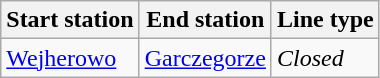<table class="wikitable">
<tr>
<th>Start station</th>
<th>End station</th>
<th>Line type</th>
</tr>
<tr>
<td><a href='#'>Wejherowo</a></td>
<td><a href='#'>Garczegorze</a></td>
<td><em>Closed</em></td>
</tr>
</table>
